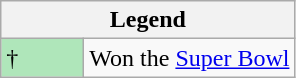<table class="wikitable">
<tr>
<th colspan="2">Legend</th>
</tr>
<tr>
<td style="background:#afe6ba; width:3em;">†</td>
<td>Won the <a href='#'>Super Bowl</a></td>
</tr>
</table>
